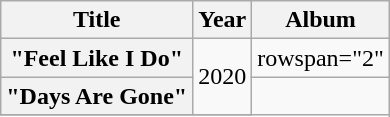<table class="wikitable plainrowheaders" style="text-align:center;">
<tr>
<th scope="col">Title</th>
<th scope="col">Year</th>
<th scope="col">Album</th>
</tr>
<tr>
<th scope="row">"Feel Like I Do"</th>
<td rowspan="2">2020</td>
<td>rowspan="2" </td>
</tr>
<tr>
<th scope="row">"Days Are Gone"</th>
</tr>
<tr>
</tr>
</table>
